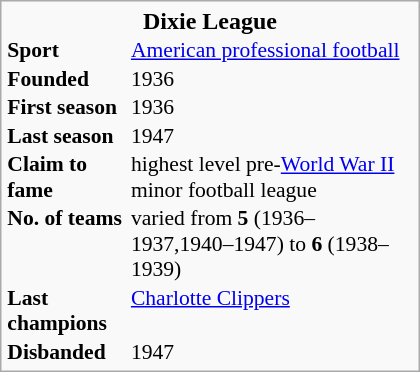<table class="infobox" width="280" cellspacing="0" style="font-size: 90%;">
<tr>
<th colspan="2" style="font-size: medium; text-align:center;">Dixie League</th>
</tr>
<tr>
<td><strong>Sport</strong></td>
<td><a href='#'>American professional football</a></td>
</tr>
<tr>
<td><strong>Founded</strong></td>
<td>1936</td>
</tr>
<tr>
<td><strong>First season</strong></td>
<td>1936</td>
</tr>
<tr>
<td><strong>Last season</strong></td>
<td>1947</td>
</tr>
<tr>
<td><strong>Claim to fame</strong></td>
<td>highest level pre-<a href='#'>World War II</a> minor football league</td>
</tr>
<tr>
<td><strong>No. of teams</strong></td>
<td>varied from <strong>5</strong> (1936–1937,1940–1947) to <strong>6</strong> (1938–1939)</td>
</tr>
<tr>
<td><strong>Last champions</strong></td>
<td><a href='#'>Charlotte Clippers</a></td>
</tr>
<tr>
<td><strong>Disbanded</strong></td>
<td>1947</td>
</tr>
</table>
